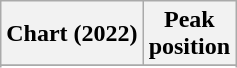<table class="wikitable sortable plainrowheaders" style="text-align:center">
<tr>
<th scope="col">Chart (2022)</th>
<th scope="col">Peak<br>position</th>
</tr>
<tr>
</tr>
<tr>
</tr>
<tr>
</tr>
<tr>
</tr>
<tr>
</tr>
<tr>
</tr>
</table>
